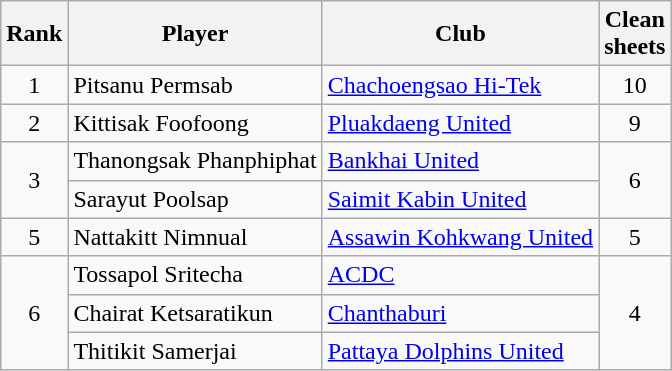<table class="wikitable" style="text-align:center">
<tr>
<th>Rank</th>
<th>Player</th>
<th>Club</th>
<th>Clean<br>sheets</th>
</tr>
<tr>
<td>1</td>
<td align="left"> Pitsanu Permsab</td>
<td align="left"><a href='#'>Chachoengsao Hi-Tek</a></td>
<td>10</td>
</tr>
<tr>
<td>2</td>
<td align="left"> Kittisak Foofoong</td>
<td align="left"><a href='#'>Pluakdaeng United</a></td>
<td>9</td>
</tr>
<tr>
<td rowspan="2">3</td>
<td align="left"> Thanongsak Phanphiphat</td>
<td align="left"><a href='#'>Bankhai United</a></td>
<td rowspan="2">6</td>
</tr>
<tr>
<td align="left"> Sarayut Poolsap</td>
<td align="left"><a href='#'>Saimit Kabin United</a></td>
</tr>
<tr>
<td>5</td>
<td align="left"> Nattakitt Nimnual</td>
<td align="left"><a href='#'>Assawin Kohkwang United</a></td>
<td>5</td>
</tr>
<tr>
<td rowspan="3">6</td>
<td align="left"> Tossapol Sritecha</td>
<td align="left"><a href='#'>ACDC</a></td>
<td rowspan="3">4</td>
</tr>
<tr>
<td align="left"> Chairat Ketsaratikun</td>
<td align="left"><a href='#'>Chanthaburi</a></td>
</tr>
<tr>
<td align="left"> Thitikit Samerjai</td>
<td align="left"><a href='#'>Pattaya Dolphins United</a></td>
</tr>
</table>
